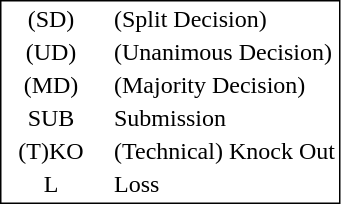<table style="border:1px solid black;" align=left>
<tr>
<td style="width:60px; text-align:center;">(SD)</td>
<td> </td>
<td>(Split Decision)</td>
</tr>
<tr>
<td style="width:60px; text-align:center;">(UD)</td>
<td> </td>
<td>(Unanimous Decision)</td>
</tr>
<tr>
<td style="width:60px; text-align:center;">(MD)</td>
<td> </td>
<td>(Majority Decision)</td>
</tr>
<tr>
<td style="width:60px; text-align:center;">SUB</td>
<td> </td>
<td>Submission</td>
</tr>
<tr>
<td style="width:60px; text-align:center;">(T)KO</td>
<td> </td>
<td>(Technical) Knock Out</td>
</tr>
<tr>
<td style="width:60px; text-align:center;">L</td>
<td> </td>
<td>Loss</td>
</tr>
</table>
